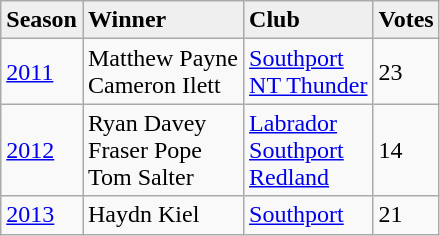<table class="wikitable">
<tr style="background:#efefef;">
<td><strong>Season</strong></td>
<td><strong>Winner</strong></td>
<td><strong>Club</strong></td>
<td><strong>Votes</strong></td>
</tr>
<tr>
<td><a href='#'>2011</a></td>
<td>Matthew Payne<br> Cameron Ilett</td>
<td><a href='#'>Southport</a> <br><a href='#'>NT Thunder</a></td>
<td>23</td>
</tr>
<tr>
<td><a href='#'>2012</a></td>
<td>Ryan Davey <br> Fraser Pope<br>Tom Salter</td>
<td><a href='#'>Labrador</a><br> <a href='#'>Southport</a> <br><a href='#'>Redland</a></td>
<td>14</td>
</tr>
<tr>
<td><a href='#'>2013</a></td>
<td>Haydn Kiel</td>
<td><a href='#'>Southport</a></td>
<td>21</td>
</tr>
</table>
